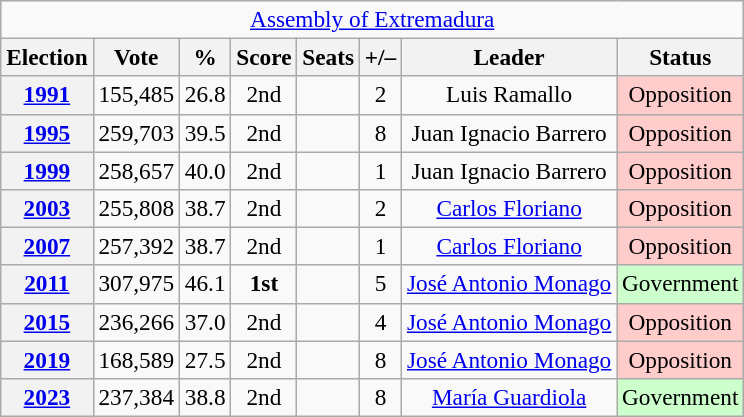<table class="wikitable" style="font-size:97%; text-align:center;">
<tr>
<td colspan="8"><a href='#'>Assembly of Extremadura</a></td>
</tr>
<tr>
<th>Election</th>
<th>Vote</th>
<th>%</th>
<th>Score</th>
<th>Seats</th>
<th>+/–</th>
<th>Leader</th>
<th>Status</th>
</tr>
<tr>
<th><a href='#'>1991</a></th>
<td>155,485</td>
<td>26.8</td>
<td>2nd</td>
<td></td>
<td>2</td>
<td>Luis Ramallo</td>
<td style="background-color:#fcc;">Opposition</td>
</tr>
<tr>
<th><a href='#'>1995</a></th>
<td>259,703</td>
<td>39.5</td>
<td>2nd</td>
<td></td>
<td>8</td>
<td>Juan Ignacio Barrero</td>
<td style="background-color:#fcc;">Opposition</td>
</tr>
<tr>
<th><a href='#'>1999</a></th>
<td>258,657</td>
<td>40.0</td>
<td>2nd</td>
<td></td>
<td>1</td>
<td>Juan Ignacio Barrero</td>
<td style="background-color:#fcc;">Opposition</td>
</tr>
<tr>
<th><a href='#'>2003</a></th>
<td>255,808</td>
<td>38.7</td>
<td>2nd</td>
<td></td>
<td>2</td>
<td><a href='#'>Carlos Floriano</a></td>
<td style="background-color:#fcc;">Opposition</td>
</tr>
<tr>
<th><a href='#'>2007</a></th>
<td>257,392</td>
<td>38.7</td>
<td>2nd</td>
<td></td>
<td>1</td>
<td><a href='#'>Carlos Floriano</a></td>
<td style="background-color:#fcc;">Opposition</td>
</tr>
<tr>
<th><a href='#'>2011</a></th>
<td>307,975</td>
<td>46.1</td>
<td><strong>1st</strong></td>
<td></td>
<td>5</td>
<td><a href='#'>José Antonio Monago</a></td>
<td style="background-color:#cfc;">Government</td>
</tr>
<tr>
<th><a href='#'>2015</a></th>
<td>236,266</td>
<td>37.0</td>
<td>2nd</td>
<td></td>
<td>4</td>
<td><a href='#'>José Antonio Monago</a></td>
<td style="background-color:#fcc;">Opposition</td>
</tr>
<tr>
<th><a href='#'>2019</a></th>
<td>168,589</td>
<td>27.5</td>
<td>2nd</td>
<td></td>
<td>8</td>
<td><a href='#'>José Antonio Monago</a></td>
<td style="background-color:#fcc;">Opposition</td>
</tr>
<tr>
<th><a href='#'>2023</a></th>
<td>237,384</td>
<td>38.8</td>
<td>2nd</td>
<td></td>
<td>8</td>
<td><a href='#'>María Guardiola</a></td>
<td style="background-color:#cfc;">Government</td>
</tr>
</table>
